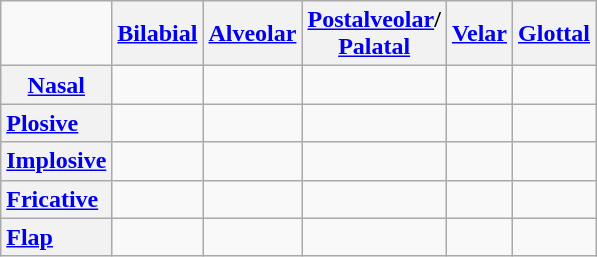<table class="wikitable" style="text-align: center;">
<tr>
<td> </td>
<th><a href='#'>Bilabial</a></th>
<th><a href='#'>Alveolar</a></th>
<th><a href='#'>Postalveolar</a>/<br><a href='#'>Palatal</a></th>
<th><a href='#'>Velar</a></th>
<th><a href='#'>Glottal</a></th>
</tr>
<tr>
<th><a href='#'>Nasal</a></th>
<td></td>
<td></td>
<td></td>
<td></td>
<td></td>
</tr>
<tr>
<th style="text-align: left;"><a href='#'>Plosive</a></th>
<td> </td>
<td> </td>
<td> </td>
<td> </td>
<td></td>
</tr>
<tr>
<th style="text-align: left;"><a href='#'>Implosive</a></th>
<td></td>
<td></td>
<td></td>
<td></td>
<td></td>
</tr>
<tr>
<th style="text-align: left;"><a href='#'>Fricative</a></th>
<td></td>
<td></td>
<td></td>
<td></td>
<td></td>
</tr>
<tr>
<th style="text-align: left;"><a href='#'>Flap</a></th>
<td></td>
<td></td>
<td></td>
<td></td>
<td></td>
</tr>
</table>
